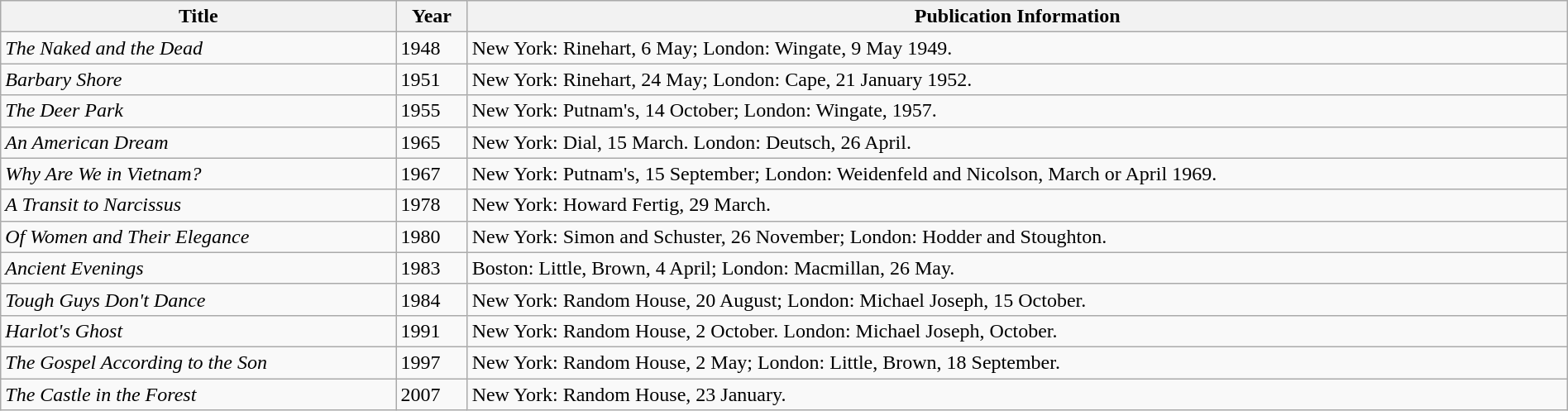<table class="wikitable sortable" border="1" width="100%">
<tr>
<th>Title</th>
<th>Year</th>
<th>Publication Information</th>
</tr>
<tr>
<td><em>The Naked and the Dead</em></td>
<td>1948</td>
<td>New York: Rinehart, 6 May; London: Wingate, 9 May 1949.</td>
</tr>
<tr>
<td><em>Barbary Shore</em></td>
<td>1951</td>
<td>New York: Rinehart, 24 May; London: Cape, 21 January 1952.</td>
</tr>
<tr>
<td><em>The Deer Park</em></td>
<td>1955</td>
<td>New York: Putnam's, 14 October; London: Wingate, 1957.</td>
</tr>
<tr>
<td><em>An American Dream</em></td>
<td>1965</td>
<td>New York: Dial, 15 March. London: Deutsch, 26 April.</td>
</tr>
<tr>
<td><em>Why Are We in Vietnam?</em></td>
<td>1967</td>
<td>New York: Putnam's, 15 September; London: Weidenfeld and Nicolson, March or April 1969.</td>
</tr>
<tr>
<td><em>A Transit to Narcissus</em></td>
<td>1978</td>
<td>New York: Howard Fertig, 29 March.</td>
</tr>
<tr>
<td><em>Of Women and Their Elegance</em></td>
<td>1980</td>
<td>New York: Simon and Schuster, 26 November; London: Hodder and Stoughton.</td>
</tr>
<tr>
<td><em>Ancient Evenings</em></td>
<td>1983</td>
<td>Boston: Little, Brown, 4 April; London: Macmillan, 26 May.</td>
</tr>
<tr>
<td><em>Tough Guys Don't Dance</em></td>
<td>1984</td>
<td>New York: Random House, 20 August; London: Michael Joseph, 15 October.</td>
</tr>
<tr>
<td><em>Harlot's Ghost</em></td>
<td>1991</td>
<td>New York: Random House, 2 October. London: Michael Joseph, October.</td>
</tr>
<tr>
<td><em>The Gospel According to the Son</em></td>
<td>1997</td>
<td>New York: Random House, 2 May; London: Little, Brown, 18 September.</td>
</tr>
<tr>
<td><em>The Castle in the Forest</em></td>
<td>2007</td>
<td>New York: Random House, 23 January.</td>
</tr>
</table>
